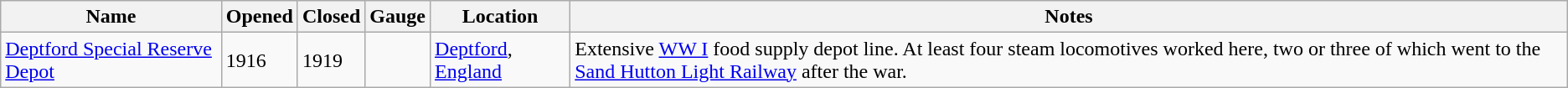<table class="wikitable">
<tr>
<th>Name</th>
<th>Opened</th>
<th>Closed</th>
<th>Gauge</th>
<th>Location</th>
<th>Notes</th>
</tr>
<tr>
<td><a href='#'>Deptford Special Reserve Depot</a></td>
<td>1916</td>
<td>1919</td>
<td></td>
<td><a href='#'>Deptford</a>, <a href='#'>England</a></td>
<td>Extensive <a href='#'>WW I</a> food supply depot line. At least four steam locomotives worked here, two or three of which went to the <a href='#'>Sand Hutton Light Railway</a> after the war.</td>
</tr>
</table>
